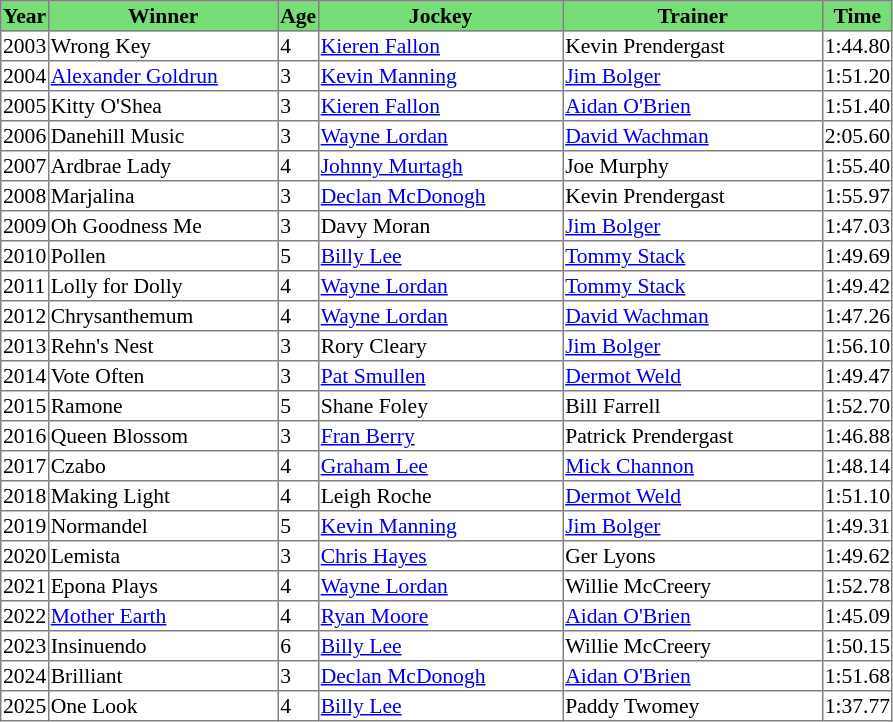<table class = "sortable" | border="1" style="border-collapse: collapse; font-size:90%">
<tr bgcolor="#77dd77" align="center">
<th>Year</th>
<th>Winner</th>
<th>Age</th>
<th>Jockey</th>
<th>Trainer</th>
<th>Time</th>
</tr>
<tr>
<td>2003</td>
<td width=150px>Wrong Key</td>
<td>4</td>
<td width=160px><a href='#'>Kieren Fallon</a></td>
<td width=170px>Kevin Prendergast</td>
<td>1:44.80</td>
</tr>
<tr>
<td>2004</td>
<td><a href='#'>Alexander Goldrun</a></td>
<td>3</td>
<td><a href='#'>Kevin Manning</a></td>
<td><a href='#'>Jim Bolger</a></td>
<td>1:51.20</td>
</tr>
<tr>
<td>2005</td>
<td>Kitty O'Shea</td>
<td>3</td>
<td><a href='#'>Kieren Fallon</a></td>
<td><a href='#'>Aidan O'Brien</a></td>
<td>1:51.40</td>
</tr>
<tr>
<td>2006</td>
<td>Danehill Music</td>
<td>3</td>
<td><a href='#'>Wayne Lordan</a></td>
<td><a href='#'>David Wachman</a></td>
<td>2:05.60</td>
</tr>
<tr>
<td>2007</td>
<td>Ardbrae Lady</td>
<td>4</td>
<td><a href='#'>Johnny Murtagh</a></td>
<td>Joe Murphy</td>
<td>1:55.40</td>
</tr>
<tr>
<td>2008</td>
<td>Marjalina</td>
<td>3</td>
<td><a href='#'>Declan McDonogh</a></td>
<td>Kevin Prendergast</td>
<td>1:55.97</td>
</tr>
<tr>
<td>2009</td>
<td>Oh Goodness Me</td>
<td>3</td>
<td>Davy Moran</td>
<td><a href='#'>Jim Bolger</a></td>
<td>1:47.03</td>
</tr>
<tr>
<td>2010</td>
<td>Pollen</td>
<td>5</td>
<td><a href='#'>Billy Lee</a></td>
<td><a href='#'>Tommy Stack</a></td>
<td>1:49.69</td>
</tr>
<tr>
<td>2011</td>
<td>Lolly for Dolly</td>
<td>4</td>
<td><a href='#'>Wayne Lordan</a></td>
<td><a href='#'>Tommy Stack</a></td>
<td>1:49.42</td>
</tr>
<tr>
<td>2012</td>
<td>Chrysanthemum</td>
<td>4</td>
<td><a href='#'>Wayne Lordan</a></td>
<td><a href='#'>David Wachman</a></td>
<td>1:47.26</td>
</tr>
<tr>
<td>2013</td>
<td>Rehn's Nest</td>
<td>3</td>
<td>Rory Cleary</td>
<td><a href='#'>Jim Bolger</a></td>
<td>1:56.10</td>
</tr>
<tr>
<td>2014</td>
<td>Vote Often</td>
<td>3</td>
<td><a href='#'>Pat Smullen</a></td>
<td><a href='#'>Dermot Weld</a></td>
<td>1:49.47</td>
</tr>
<tr>
<td>2015</td>
<td>Ramone</td>
<td>5</td>
<td>Shane Foley</td>
<td>Bill Farrell</td>
<td>1:52.70</td>
</tr>
<tr>
<td>2016</td>
<td>Queen Blossom</td>
<td>3</td>
<td><a href='#'>Fran Berry</a></td>
<td>Patrick Prendergast</td>
<td>1:46.88</td>
</tr>
<tr>
<td>2017</td>
<td>Czabo</td>
<td>4</td>
<td><a href='#'>Graham Lee</a></td>
<td><a href='#'>Mick Channon</a></td>
<td>1:48.14</td>
</tr>
<tr>
<td>2018</td>
<td>Making Light</td>
<td>4</td>
<td>Leigh Roche</td>
<td><a href='#'>Dermot Weld</a></td>
<td>1:51.10</td>
</tr>
<tr>
<td>2019</td>
<td>Normandel</td>
<td>5</td>
<td><a href='#'>Kevin Manning</a></td>
<td><a href='#'>Jim Bolger</a></td>
<td>1:49.31</td>
</tr>
<tr>
<td>2020</td>
<td>Lemista</td>
<td>3</td>
<td><a href='#'>Chris Hayes</a></td>
<td>Ger Lyons</td>
<td>1:49.62</td>
</tr>
<tr>
<td>2021</td>
<td>Epona Plays</td>
<td>4</td>
<td><a href='#'>Wayne Lordan</a></td>
<td>Willie McCreery</td>
<td>1:52.78</td>
</tr>
<tr>
<td>2022</td>
<td><a href='#'>Mother Earth</a></td>
<td>4</td>
<td><a href='#'>Ryan Moore</a></td>
<td><a href='#'>Aidan O'Brien</a></td>
<td>1:45.09</td>
</tr>
<tr>
<td>2023</td>
<td>Insinuendo</td>
<td>6</td>
<td><a href='#'>Billy Lee</a></td>
<td>Willie McCreery</td>
<td>1:50.15</td>
</tr>
<tr>
<td>2024</td>
<td>Brilliant</td>
<td>3</td>
<td><a href='#'>Declan McDonogh</a></td>
<td><a href='#'>Aidan O'Brien</a></td>
<td>1:51.68</td>
</tr>
<tr>
<td>2025</td>
<td>One Look</td>
<td>4</td>
<td><a href='#'>Billy Lee</a></td>
<td>Paddy Twomey</td>
<td>1:37.77</td>
</tr>
</table>
